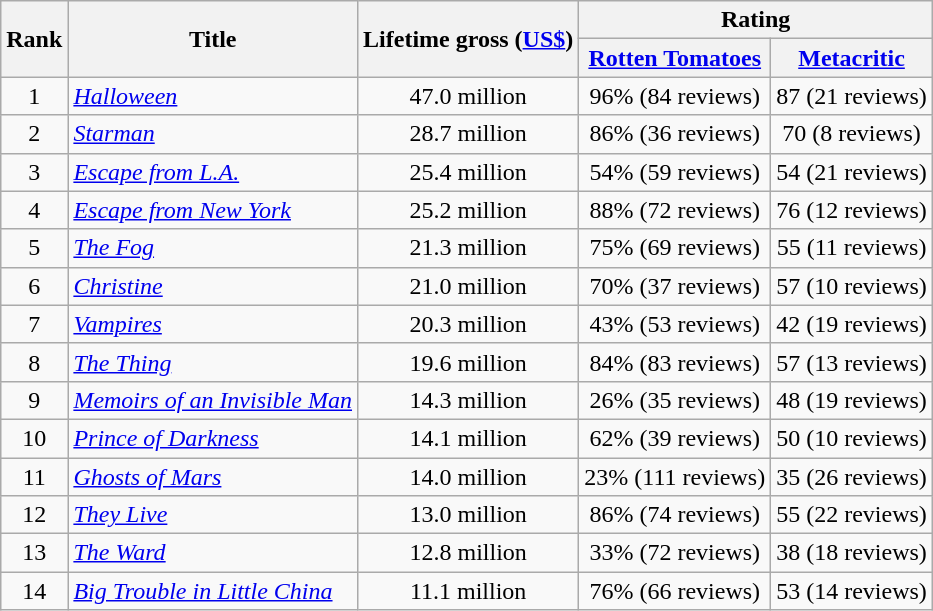<table class="wikitable sortable">
<tr>
<th rowspan="2">Rank</th>
<th rowspan="2">Title</th>
<th rowspan="2">Lifetime gross (<a href='#'>US$</a>)</th>
<th colspan="2">Rating</th>
</tr>
<tr>
<th><a href='#'>Rotten Tomatoes</a></th>
<th><a href='#'>Metacritic</a></th>
</tr>
<tr>
<td align="center">1</td>
<td><em><a href='#'>Halloween</a></em></td>
<td align="center">47.0 million</td>
<td align="center">96% (84 reviews)</td>
<td align="center">87 (21 reviews)</td>
</tr>
<tr>
<td align="center">2</td>
<td><em><a href='#'>Starman</a></em></td>
<td align="center">28.7 million</td>
<td align="center">86% (36 reviews)</td>
<td align="center">70 (8 reviews)</td>
</tr>
<tr>
<td align="center">3</td>
<td><em><a href='#'>Escape from L.A.</a></em></td>
<td align="center">25.4 million</td>
<td align="center">54% (59 reviews)</td>
<td align="center">54 (21 reviews)</td>
</tr>
<tr>
<td align="center">4</td>
<td><em><a href='#'>Escape from New York</a></em></td>
<td align="center">25.2 million</td>
<td align="center">88% (72 reviews)</td>
<td align="center">76 (12 reviews)</td>
</tr>
<tr>
<td align="center">5</td>
<td><em><a href='#'>The Fog</a></em></td>
<td align="center">21.3 million</td>
<td align="center">75% (69 reviews)</td>
<td align="center">55 (11 reviews)</td>
</tr>
<tr>
<td align="center">6</td>
<td><em><a href='#'>Christine</a></em></td>
<td align="center">21.0 million</td>
<td align="center">70% (37 reviews)</td>
<td align="center">57 (10 reviews)</td>
</tr>
<tr>
<td align="center">7</td>
<td><em><a href='#'>Vampires</a></em></td>
<td align="center">20.3 million</td>
<td align="center">43% (53 reviews)</td>
<td align="center">42 (19 reviews)</td>
</tr>
<tr>
<td align="center">8</td>
<td><em><a href='#'>The Thing</a></em></td>
<td align="center">19.6 million</td>
<td align="center">84% (83 reviews)</td>
<td align="center">57 (13 reviews)</td>
</tr>
<tr>
<td align="center">9</td>
<td><em><a href='#'>Memoirs of an Invisible Man</a></em></td>
<td align="center">14.3 million</td>
<td align="center">26% (35 reviews)</td>
<td align="center">48 (19 reviews)</td>
</tr>
<tr>
<td align="center">10</td>
<td><em><a href='#'>Prince of Darkness</a></em></td>
<td align="center">14.1 million</td>
<td align="center">62% (39 reviews)</td>
<td align="center">50 (10 reviews)</td>
</tr>
<tr>
<td align="center">11</td>
<td><em><a href='#'>Ghosts of Mars</a></em></td>
<td align="center">14.0 million</td>
<td align="center">23% (111 reviews)</td>
<td align="center">35 (26 reviews)</td>
</tr>
<tr>
<td align="center">12</td>
<td><em><a href='#'>They Live</a></em></td>
<td align="center">13.0 million</td>
<td align="center">86% (74 reviews)</td>
<td align="center">55 (22 reviews)</td>
</tr>
<tr>
<td align="center">13</td>
<td><em><a href='#'>The Ward</a></em></td>
<td align="center">12.8 million</td>
<td align="center">33% (72 reviews)</td>
<td align="center">38 (18 reviews)</td>
</tr>
<tr>
<td align="center">14</td>
<td><em><a href='#'>Big Trouble in Little China</a></em></td>
<td align="center">11.1 million</td>
<td align="center">76% (66 reviews)</td>
<td align="center">53 (14 reviews)</td>
</tr>
</table>
